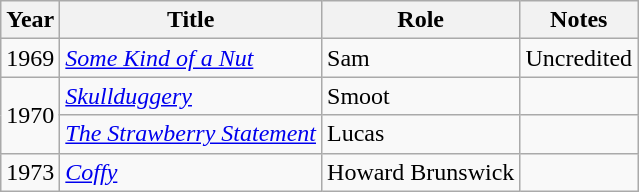<table class="wikitable sortable">
<tr>
<th>Year</th>
<th>Title</th>
<th>Role</th>
<th>Notes</th>
</tr>
<tr>
<td>1969</td>
<td><em><a href='#'>Some Kind of a Nut</a></em></td>
<td>Sam</td>
<td>Uncredited</td>
</tr>
<tr>
<td rowspan="2">1970</td>
<td><em><a href='#'>Skullduggery</a></em></td>
<td>Smoot</td>
<td></td>
</tr>
<tr>
<td><em><a href='#'>The Strawberry Statement</a></em></td>
<td>Lucas</td>
<td></td>
</tr>
<tr>
<td>1973</td>
<td><em><a href='#'>Coffy</a></em></td>
<td>Howard Brunswick</td>
<td></td>
</tr>
</table>
